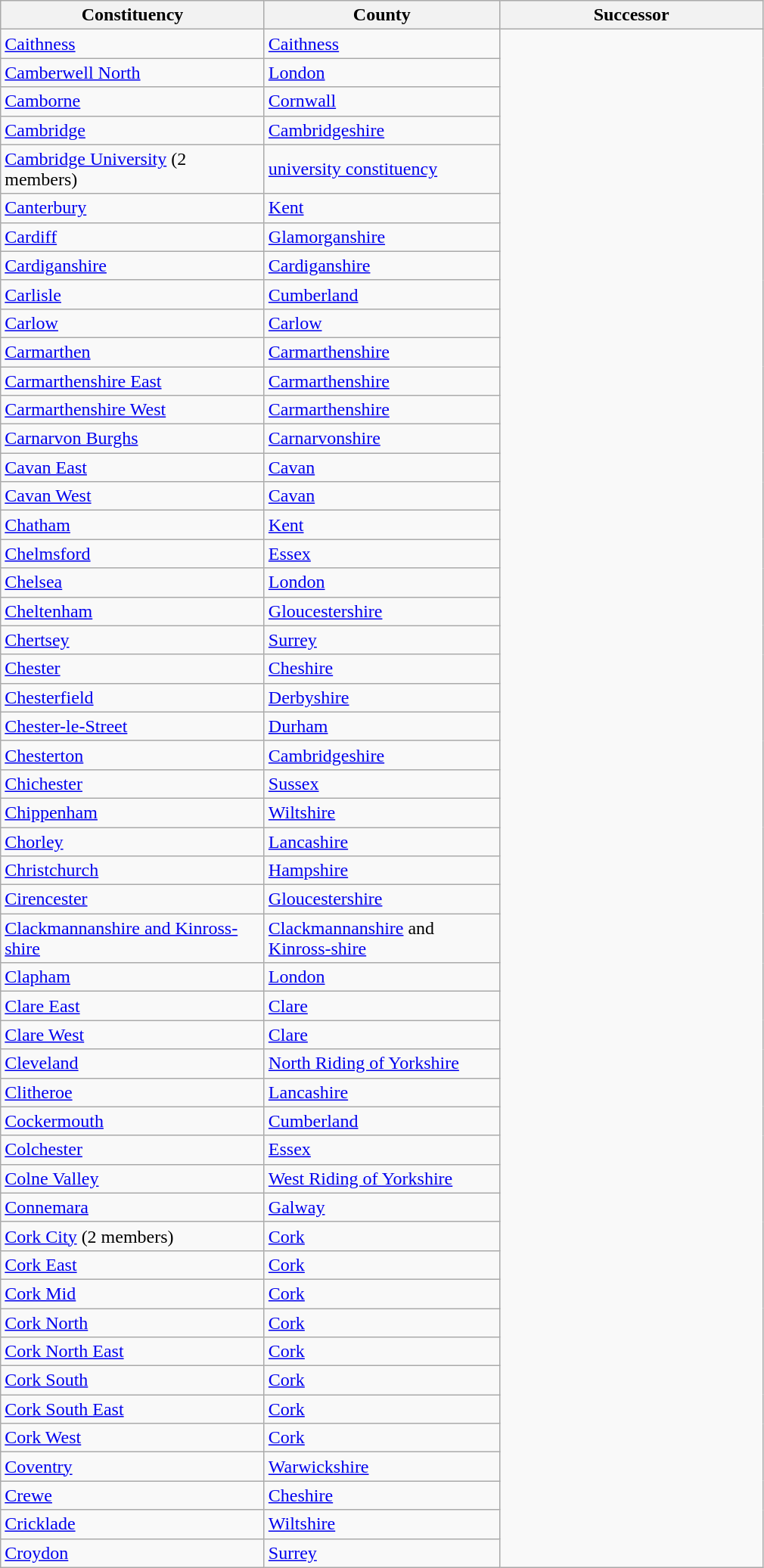<table class="wikitable">
<tr>
<th width="225px">Constituency</th>
<th width="200px">County</th>
<th width="225px">Successor</th>
</tr>
<tr>
<td><a href='#'>Caithness</a></td>
<td><a href='#'>Caithness</a></td>
</tr>
<tr>
<td><a href='#'>Camberwell North</a></td>
<td><a href='#'>London</a></td>
</tr>
<tr>
<td><a href='#'>Camborne</a></td>
<td><a href='#'>Cornwall</a></td>
</tr>
<tr>
<td><a href='#'>Cambridge</a></td>
<td><a href='#'>Cambridgeshire</a></td>
</tr>
<tr>
<td><a href='#'>Cambridge University</a> (2 members)</td>
<td><a href='#'>university constituency</a></td>
</tr>
<tr>
<td><a href='#'>Canterbury</a></td>
<td><a href='#'>Kent</a></td>
</tr>
<tr>
<td><a href='#'>Cardiff</a></td>
<td><a href='#'>Glamorganshire</a></td>
</tr>
<tr>
<td><a href='#'>Cardiganshire</a></td>
<td><a href='#'>Cardiganshire</a></td>
</tr>
<tr>
<td><a href='#'>Carlisle</a></td>
<td><a href='#'>Cumberland</a></td>
</tr>
<tr>
<td><a href='#'>Carlow</a></td>
<td><a href='#'>Carlow</a></td>
</tr>
<tr>
<td><a href='#'>Carmarthen</a></td>
<td><a href='#'>Carmarthenshire</a></td>
</tr>
<tr>
<td><a href='#'>Carmarthenshire East</a></td>
<td><a href='#'>Carmarthenshire</a></td>
</tr>
<tr>
<td><a href='#'>Carmarthenshire West</a></td>
<td><a href='#'>Carmarthenshire</a></td>
</tr>
<tr>
<td><a href='#'>Carnarvon Burghs</a></td>
<td><a href='#'>Carnarvonshire</a></td>
</tr>
<tr>
<td><a href='#'>Cavan East</a></td>
<td><a href='#'>Cavan</a></td>
</tr>
<tr>
<td><a href='#'>Cavan West</a></td>
<td><a href='#'>Cavan</a></td>
</tr>
<tr>
<td><a href='#'>Chatham</a></td>
<td><a href='#'>Kent</a></td>
</tr>
<tr>
<td><a href='#'>Chelmsford</a></td>
<td><a href='#'>Essex</a></td>
</tr>
<tr>
<td><a href='#'>Chelsea</a></td>
<td><a href='#'>London</a></td>
</tr>
<tr>
<td><a href='#'>Cheltenham</a></td>
<td><a href='#'>Gloucestershire</a></td>
</tr>
<tr>
<td><a href='#'>Chertsey</a></td>
<td><a href='#'>Surrey</a></td>
</tr>
<tr>
<td><a href='#'>Chester</a></td>
<td><a href='#'>Cheshire</a></td>
</tr>
<tr>
<td><a href='#'>Chesterfield</a></td>
<td><a href='#'>Derbyshire</a></td>
</tr>
<tr>
<td><a href='#'>Chester-le-Street</a></td>
<td><a href='#'>Durham</a></td>
</tr>
<tr>
<td><a href='#'>Chesterton</a></td>
<td><a href='#'>Cambridgeshire</a></td>
</tr>
<tr>
<td><a href='#'>Chichester</a></td>
<td><a href='#'>Sussex</a></td>
</tr>
<tr>
<td><a href='#'>Chippenham</a></td>
<td><a href='#'>Wiltshire</a></td>
</tr>
<tr>
<td><a href='#'>Chorley</a></td>
<td><a href='#'>Lancashire</a></td>
</tr>
<tr>
<td><a href='#'>Christchurch</a></td>
<td><a href='#'>Hampshire</a></td>
</tr>
<tr>
<td><a href='#'>Cirencester</a></td>
<td><a href='#'>Gloucestershire</a></td>
</tr>
<tr>
<td><a href='#'>Clackmannanshire and Kinross-shire</a></td>
<td><a href='#'>Clackmannanshire</a> and <a href='#'>Kinross-shire</a></td>
</tr>
<tr>
<td><a href='#'>Clapham</a></td>
<td><a href='#'>London</a></td>
</tr>
<tr>
<td><a href='#'>Clare East</a></td>
<td><a href='#'>Clare</a></td>
</tr>
<tr>
<td><a href='#'>Clare West</a></td>
<td><a href='#'>Clare</a></td>
</tr>
<tr>
<td><a href='#'>Cleveland</a></td>
<td><a href='#'>North Riding of Yorkshire</a></td>
</tr>
<tr>
<td><a href='#'>Clitheroe</a></td>
<td><a href='#'>Lancashire</a></td>
</tr>
<tr>
<td><a href='#'>Cockermouth</a></td>
<td><a href='#'>Cumberland</a></td>
</tr>
<tr>
<td><a href='#'>Colchester</a></td>
<td><a href='#'>Essex</a></td>
</tr>
<tr>
<td><a href='#'>Colne Valley</a></td>
<td><a href='#'>West Riding of Yorkshire</a></td>
</tr>
<tr>
<td><a href='#'>Connemara</a></td>
<td><a href='#'>Galway</a></td>
</tr>
<tr>
<td><a href='#'>Cork City</a> (2 members)</td>
<td><a href='#'>Cork</a></td>
</tr>
<tr>
<td><a href='#'>Cork East</a></td>
<td><a href='#'>Cork</a></td>
</tr>
<tr>
<td><a href='#'>Cork Mid</a></td>
<td><a href='#'>Cork</a></td>
</tr>
<tr>
<td><a href='#'>Cork North</a></td>
<td><a href='#'>Cork</a></td>
</tr>
<tr>
<td><a href='#'>Cork North East</a></td>
<td><a href='#'>Cork</a></td>
</tr>
<tr>
<td><a href='#'>Cork South</a></td>
<td><a href='#'>Cork</a></td>
</tr>
<tr>
<td><a href='#'>Cork South East</a></td>
<td><a href='#'>Cork</a></td>
</tr>
<tr>
<td><a href='#'>Cork West</a></td>
<td><a href='#'>Cork</a></td>
</tr>
<tr>
<td><a href='#'>Coventry</a></td>
<td><a href='#'>Warwickshire</a></td>
</tr>
<tr>
<td><a href='#'>Crewe</a></td>
<td><a href='#'>Cheshire</a></td>
</tr>
<tr>
<td><a href='#'>Cricklade</a></td>
<td><a href='#'>Wiltshire</a></td>
</tr>
<tr>
<td><a href='#'>Croydon</a></td>
<td><a href='#'>Surrey</a></td>
</tr>
</table>
